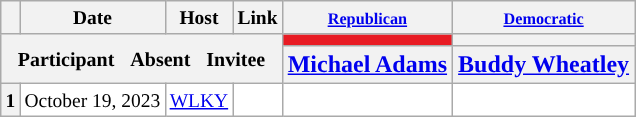<table class="wikitable mw-collapsible" style="text-align:center;">
<tr style="font-size:small;">
<th scope="col"></th>
<th scope="col">Date</th>
<th scope="col">Host</th>
<th scope="col">Link</th>
<th scope="col"><small><a href='#'>Republican</a></small></th>
<th scope="col"><small><a href='#'>Democratic</a></small></th>
</tr>
<tr>
<th colspan="4" rowspan="2"> <small>Participant  </small> <small>Absent  </small>  <small>Invitee</small></th>
<th scope="col" style="background:#E81B23;"></th>
<th scope="col" style="background:"></th>
</tr>
<tr>
<th scope="col"><a href='#'>Michael Adams</a></th>
<th scope="col"><a href='#'>Buddy Wheatley</a></th>
</tr>
<tr style="background:#FFFFFF;font-size:small;">
<th scope="row">1</th>
<td style="white-space:nowrap;">October 19, 2023</td>
<td style="white-space:nowrap;"><a href='#'>WLKY</a></td>
<td style="white-space:nowrap;"></td>
<td></td>
<td></td>
</tr>
</table>
